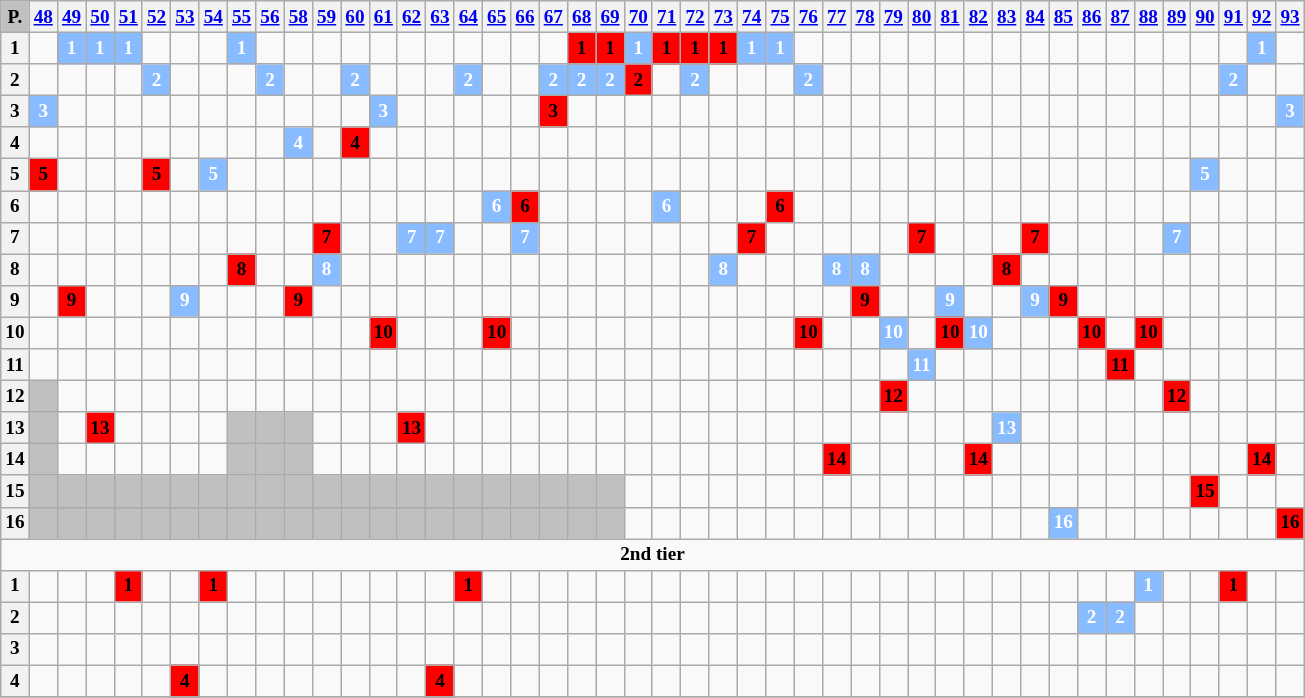<table class="wikitable" style="text-align: center; font-size:80%">
<tr>
<th style="background:#c0c0c0">P.</th>
<th><strong><a href='#'>48</a></strong></th>
<th><strong><a href='#'>49</a></strong></th>
<th><strong><a href='#'>50</a></strong></th>
<th><strong><a href='#'>51</a></strong></th>
<th><strong><a href='#'>52</a></strong></th>
<th><strong><a href='#'>53</a></strong></th>
<th><strong><a href='#'>54</a></strong></th>
<th><strong><a href='#'>55</a></strong></th>
<th><strong><a href='#'>56</a></strong></th>
<th><strong><a href='#'>58</a></strong></th>
<th><strong><a href='#'>59</a></strong></th>
<th><strong><a href='#'>60</a></strong></th>
<th><strong><a href='#'>61</a></strong></th>
<th><strong><a href='#'>62</a></strong></th>
<th><strong><a href='#'>63</a></strong></th>
<th><strong><a href='#'>64</a></strong></th>
<th><strong><a href='#'>65</a></strong></th>
<th><strong><a href='#'>66</a></strong></th>
<th><strong><a href='#'>67</a></strong></th>
<th><strong><a href='#'>68</a></strong></th>
<th><strong><a href='#'>69</a></strong></th>
<th><strong><a href='#'>70</a></strong></th>
<th><strong><a href='#'>71</a></strong></th>
<th><strong><a href='#'>72</a></strong></th>
<th><strong><a href='#'>73</a></strong></th>
<th><strong><a href='#'>74</a></strong></th>
<th><strong><a href='#'>75</a></strong></th>
<th><strong><a href='#'>76</a></strong></th>
<th><strong><a href='#'>77</a></strong></th>
<th><strong><a href='#'>78</a></strong></th>
<th><strong><a href='#'>79</a></strong></th>
<th><strong><a href='#'>80</a></strong></th>
<th><strong><a href='#'>81</a></strong></th>
<th><strong><a href='#'>82</a></strong></th>
<th><strong><a href='#'>83</a></strong></th>
<th><strong><a href='#'>84</a></strong></th>
<th><strong><a href='#'>85</a></strong></th>
<th><strong><a href='#'>86</a></strong></th>
<th><strong><a href='#'>87</a></strong></th>
<th><strong><a href='#'>88</a></strong></th>
<th><strong><a href='#'>89</a></strong></th>
<th><strong><a href='#'>90</a></strong></th>
<th><strong><a href='#'>91</a></strong></th>
<th><strong><a href='#'>92</a></strong></th>
<th><strong><a href='#'>93</a></strong></th>
</tr>
<tr>
<th>1</th>
<td></td>
<td style="background-color:#88BBFF;color:white;"><strong>1</strong></td>
<td style="background-color:#88BBFF;color:white;"><strong>1</strong></td>
<td style="background-color:#88BBFF;color:white;"><strong>1</strong></td>
<td></td>
<td></td>
<td></td>
<td style="background-color:#88BBFF;color:white;"><strong>1</strong></td>
<td></td>
<td></td>
<td></td>
<td></td>
<td></td>
<td></td>
<td></td>
<td></td>
<td></td>
<td></td>
<td></td>
<td style="background-color:red;color:black;"><strong>1</strong></td>
<td style="background-color:red;color:black;"><strong>1</strong></td>
<td style="background-color:#88BBFF;color:white;"><strong>1</strong></td>
<td style="background-color:red;color:black;"><strong>1</strong></td>
<td style="background-color:red;color:black;"><strong>1</strong></td>
<td style="background-color:red;color:black;"><strong>1</strong></td>
<td style="background-color:#88BBFF;color:white;"><strong>1</strong></td>
<td style="background-color:#88BBFF;color:white;"><strong>1</strong></td>
<td></td>
<td></td>
<td></td>
<td></td>
<td></td>
<td></td>
<td></td>
<td></td>
<td></td>
<td></td>
<td></td>
<td></td>
<td></td>
<td></td>
<td></td>
<td></td>
<td style="background-color:#88BBFF;color:white;"><strong>1</strong></td>
<td></td>
</tr>
<tr>
<th>2</th>
<td></td>
<td></td>
<td></td>
<td></td>
<td style="background-color:#88BBFF;color:white;"><strong>2</strong></td>
<td></td>
<td></td>
<td></td>
<td style="background-color:#88BBFF;color:white;"><strong>2</strong></td>
<td></td>
<td></td>
<td style="background-color:#88BBFF;color:white;"><strong>2</strong></td>
<td></td>
<td></td>
<td></td>
<td style="background-color:#88BBFF;color:white;"><strong>2</strong></td>
<td></td>
<td></td>
<td style="background-color:#88BBFF;color:white;"><strong>2</strong></td>
<td style="background-color:#88BBFF;color:white;"><strong>2</strong></td>
<td style="background-color:#88BBFF;color:white;"><strong>2</strong></td>
<td style="background-color:red;color:black;"><strong>2</strong></td>
<td></td>
<td style="background-color:#88BBFF;color:white;"><strong>2</strong></td>
<td></td>
<td></td>
<td></td>
<td style="background-color:#88BBFF;color:white;"><strong>2</strong></td>
<td></td>
<td></td>
<td></td>
<td></td>
<td></td>
<td></td>
<td></td>
<td></td>
<td></td>
<td></td>
<td></td>
<td></td>
<td></td>
<td></td>
<td style="background-color:#88BBFF;color:white;"><strong>2</strong></td>
<td></td>
<td></td>
</tr>
<tr>
<th>3</th>
<td style="background-color:#88BBFF;color:white;"><strong>3</strong></td>
<td></td>
<td></td>
<td></td>
<td></td>
<td></td>
<td></td>
<td></td>
<td></td>
<td></td>
<td></td>
<td></td>
<td style="background-color:#88BBFF;color:white;"><strong>3</strong></td>
<td></td>
<td></td>
<td></td>
<td></td>
<td></td>
<td style="background-color:red;color:black;"><strong>3</strong></td>
<td></td>
<td></td>
<td></td>
<td></td>
<td></td>
<td></td>
<td></td>
<td></td>
<td></td>
<td></td>
<td></td>
<td></td>
<td></td>
<td></td>
<td></td>
<td></td>
<td></td>
<td></td>
<td></td>
<td></td>
<td></td>
<td></td>
<td></td>
<td></td>
<td></td>
<td style="background-color:#88BBFF;color:white;"><strong>3</strong></td>
</tr>
<tr>
<th>4</th>
<td></td>
<td></td>
<td></td>
<td></td>
<td></td>
<td></td>
<td></td>
<td></td>
<td></td>
<td style="background-color:#88BBFF;color:white;"><strong>4</strong></td>
<td></td>
<td style="background-color:red;color:black;"><strong>4</strong></td>
<td></td>
<td></td>
<td></td>
<td></td>
<td></td>
<td></td>
<td></td>
<td></td>
<td></td>
<td></td>
<td></td>
<td></td>
<td></td>
<td></td>
<td></td>
<td></td>
<td></td>
<td></td>
<td></td>
<td></td>
<td></td>
<td></td>
<td></td>
<td></td>
<td></td>
<td></td>
<td></td>
<td></td>
<td></td>
<td></td>
<td></td>
<td></td>
<td></td>
</tr>
<tr>
<th>5</th>
<td style="background-color:red;color:black;"><strong>5</strong></td>
<td></td>
<td></td>
<td></td>
<td style="background-color:red;color:black;"><strong>5</strong></td>
<td></td>
<td style="background-color:#88BBFF;color:white;"><strong>5</strong></td>
<td></td>
<td></td>
<td></td>
<td></td>
<td></td>
<td></td>
<td></td>
<td></td>
<td></td>
<td></td>
<td></td>
<td></td>
<td></td>
<td></td>
<td></td>
<td></td>
<td></td>
<td></td>
<td></td>
<td></td>
<td></td>
<td></td>
<td></td>
<td></td>
<td></td>
<td></td>
<td></td>
<td></td>
<td></td>
<td></td>
<td></td>
<td></td>
<td></td>
<td></td>
<td style="background-color:#88BBFF;color:white;"><strong>5</strong></td>
<td></td>
<td></td>
<td></td>
</tr>
<tr>
<th>6</th>
<td></td>
<td></td>
<td></td>
<td></td>
<td></td>
<td></td>
<td></td>
<td></td>
<td></td>
<td></td>
<td></td>
<td></td>
<td></td>
<td></td>
<td></td>
<td></td>
<td style="background-color:#88BBFF;color:white;"><strong>6</strong></td>
<td style="background-color:red;color:black;"><strong>6</strong></td>
<td></td>
<td></td>
<td></td>
<td></td>
<td style="background-color:#88BBFF;color:white;"><strong>6</strong></td>
<td></td>
<td></td>
<td></td>
<td style="background-color:red;color:black;"><strong>6</strong></td>
<td></td>
<td></td>
<td></td>
<td></td>
<td></td>
<td></td>
<td></td>
<td></td>
<td></td>
<td></td>
<td></td>
<td></td>
<td></td>
<td></td>
<td></td>
<td></td>
<td></td>
<td></td>
</tr>
<tr>
<th>7</th>
<td></td>
<td></td>
<td></td>
<td></td>
<td></td>
<td></td>
<td></td>
<td></td>
<td></td>
<td></td>
<td style="background-color:red;color:black;"><strong>7</strong></td>
<td></td>
<td></td>
<td style="background-color:#88BBFF;color:white;"><strong>7</strong></td>
<td style="background-color:#88BBFF;color:white;"><strong>7</strong></td>
<td></td>
<td></td>
<td style="background-color:#88BBFF;color:white;"><strong>7</strong></td>
<td></td>
<td></td>
<td></td>
<td></td>
<td></td>
<td></td>
<td></td>
<td style="background-color:red;color:black;"><strong>7</strong></td>
<td></td>
<td></td>
<td></td>
<td></td>
<td></td>
<td style="background-color:red;color:black;"><strong>7</strong></td>
<td></td>
<td></td>
<td></td>
<td style="background-color:red;color:black;"><strong>7</strong></td>
<td></td>
<td></td>
<td></td>
<td></td>
<td style="background-color:#88BBFF;color:white;"><strong>7</strong></td>
<td></td>
<td></td>
<td></td>
<td></td>
</tr>
<tr>
<th>8</th>
<td></td>
<td></td>
<td></td>
<td></td>
<td></td>
<td></td>
<td></td>
<td style="background-color:red;color:black;"><strong>8</strong></td>
<td></td>
<td></td>
<td style="background-color:#88BBFF;color:white;"><strong>8</strong></td>
<td></td>
<td></td>
<td></td>
<td></td>
<td></td>
<td></td>
<td></td>
<td></td>
<td></td>
<td></td>
<td></td>
<td></td>
<td></td>
<td style="background-color:#88BBFF;color:white;"><strong>8</strong></td>
<td></td>
<td></td>
<td></td>
<td style="background-color:#88BBFF;color:white;"><strong>8</strong></td>
<td style="background-color:#88BBFF;color:white;"><strong>8</strong></td>
<td></td>
<td></td>
<td></td>
<td></td>
<td style="background-color:red;color:black;"><strong>8</strong></td>
<td></td>
<td></td>
<td></td>
<td></td>
<td></td>
<td></td>
<td></td>
<td></td>
<td></td>
<td></td>
</tr>
<tr>
<th>9</th>
<td></td>
<td style="background-color:red;color:black;"><strong>9</strong></td>
<td></td>
<td></td>
<td></td>
<td style="background-color:#88BBFF;color:white;"><strong>9</strong></td>
<td></td>
<td></td>
<td></td>
<td style="background-color:red;color:black;"><strong>9</strong></td>
<td></td>
<td></td>
<td></td>
<td></td>
<td></td>
<td></td>
<td></td>
<td></td>
<td></td>
<td></td>
<td></td>
<td></td>
<td></td>
<td></td>
<td></td>
<td></td>
<td></td>
<td></td>
<td></td>
<td style="background-color:red;color:black;"><strong>9</strong></td>
<td></td>
<td></td>
<td style="background-color:#88BBFF;color:white;"><strong>9</strong></td>
<td></td>
<td></td>
<td style="background-color:#88BBFF;color:white;"><strong>9</strong></td>
<td style="background-color:red;color:black;"><strong>9</strong></td>
<td></td>
<td></td>
<td></td>
<td></td>
<td></td>
<td></td>
<td></td>
<td></td>
</tr>
<tr>
<th>10</th>
<td></td>
<td></td>
<td></td>
<td></td>
<td></td>
<td></td>
<td></td>
<td></td>
<td></td>
<td></td>
<td></td>
<td></td>
<td style="background-color:red;color:black;"><strong>10</strong></td>
<td></td>
<td></td>
<td></td>
<td style="background-color:red;color:black;"><strong>10</strong></td>
<td></td>
<td></td>
<td></td>
<td></td>
<td></td>
<td></td>
<td></td>
<td></td>
<td></td>
<td></td>
<td style="background-color:red;color:black;"><strong>10</strong></td>
<td></td>
<td></td>
<td style="background-color:#88BBFF;color:white;"><strong>10</strong></td>
<td></td>
<td style="background-color:red;color:black;"><strong>10</strong></td>
<td style="background-color:#88BBFF;color:white;"><strong>10</strong></td>
<td></td>
<td></td>
<td></td>
<td style="background-color:red;color:black;"><strong>10</strong></td>
<td></td>
<td style="background-color:red;color:black;"><strong>10</strong></td>
<td></td>
<td></td>
<td></td>
<td></td>
<td></td>
</tr>
<tr>
<th>11</th>
<td></td>
<td></td>
<td></td>
<td></td>
<td></td>
<td></td>
<td></td>
<td></td>
<td></td>
<td></td>
<td></td>
<td></td>
<td></td>
<td></td>
<td></td>
<td></td>
<td></td>
<td></td>
<td></td>
<td></td>
<td></td>
<td></td>
<td></td>
<td></td>
<td></td>
<td></td>
<td></td>
<td></td>
<td></td>
<td></td>
<td></td>
<td style="background-color:#88BBFF;color:white;"><strong>11</strong></td>
<td></td>
<td></td>
<td></td>
<td></td>
<td></td>
<td></td>
<td style="background-color:red;color:black;"><strong>11</strong></td>
<td></td>
<td></td>
<td></td>
<td></td>
<td></td>
<td></td>
</tr>
<tr>
<th>12</th>
<td style="background:#c0c0c0"></td>
<td></td>
<td></td>
<td></td>
<td></td>
<td></td>
<td></td>
<td></td>
<td></td>
<td></td>
<td></td>
<td></td>
<td></td>
<td></td>
<td></td>
<td></td>
<td></td>
<td></td>
<td></td>
<td></td>
<td></td>
<td></td>
<td></td>
<td></td>
<td></td>
<td></td>
<td></td>
<td></td>
<td></td>
<td></td>
<td style="background-color:red;color:black;"><strong>12</strong></td>
<td></td>
<td></td>
<td></td>
<td></td>
<td></td>
<td></td>
<td></td>
<td></td>
<td></td>
<td style="background-color:red;color:black;"><strong>12</strong></td>
<td></td>
<td></td>
<td></td>
<td></td>
</tr>
<tr>
<th>13</th>
<td style="background:#c0c0c0"></td>
<td></td>
<td style="background-color:red;color:black;"><strong>13</strong></td>
<td></td>
<td></td>
<td></td>
<td></td>
<td style="background:#c0c0c0"></td>
<td style="background:#c0c0c0"></td>
<td style="background:#c0c0c0"></td>
<td></td>
<td></td>
<td></td>
<td style="background-color:red;color:black;"><strong>13</strong></td>
<td></td>
<td></td>
<td></td>
<td></td>
<td></td>
<td></td>
<td></td>
<td></td>
<td></td>
<td></td>
<td></td>
<td></td>
<td></td>
<td></td>
<td></td>
<td></td>
<td></td>
<td></td>
<td></td>
<td></td>
<td style="background-color:#88BBFF;color:white;"><strong>13</strong></td>
<td></td>
<td></td>
<td></td>
<td></td>
<td></td>
<td></td>
<td></td>
<td></td>
<td></td>
<td></td>
</tr>
<tr>
<th>14</th>
<td style="background:#c0c0c0"></td>
<td></td>
<td></td>
<td></td>
<td></td>
<td></td>
<td></td>
<td style="background:#c0c0c0"></td>
<td style="background:#c0c0c0"></td>
<td style="background:#c0c0c0"></td>
<td></td>
<td></td>
<td></td>
<td></td>
<td></td>
<td></td>
<td></td>
<td></td>
<td></td>
<td></td>
<td></td>
<td></td>
<td></td>
<td></td>
<td></td>
<td></td>
<td></td>
<td></td>
<td style="background-color:red;color:black;"><strong>14</strong></td>
<td></td>
<td></td>
<td></td>
<td></td>
<td style="background-color:red;color:black;"><strong>14</strong></td>
<td></td>
<td></td>
<td></td>
<td></td>
<td></td>
<td></td>
<td></td>
<td></td>
<td></td>
<td style="background-color:red;color:black;"><strong>14</strong></td>
<td></td>
</tr>
<tr>
<th>15</th>
<td style="background:#c0c0c0"></td>
<td style="background:#c0c0c0"></td>
<td style="background:#c0c0c0"></td>
<td style="background:#c0c0c0"></td>
<td style="background:#c0c0c0"></td>
<td style="background:#c0c0c0"></td>
<td style="background:#c0c0c0"></td>
<td style="background:#c0c0c0"></td>
<td style="background:#c0c0c0"></td>
<td style="background:#c0c0c0"></td>
<td style="background:#c0c0c0"></td>
<td style="background:#c0c0c0"></td>
<td style="background:#c0c0c0"></td>
<td style="background:#c0c0c0"></td>
<td style="background:#c0c0c0"></td>
<td style="background:#c0c0c0"></td>
<td style="background:#c0c0c0"></td>
<td style="background:#c0c0c0"></td>
<td style="background:#c0c0c0"></td>
<td style="background:#c0c0c0"></td>
<td style="background:#c0c0c0"></td>
<td></td>
<td></td>
<td></td>
<td></td>
<td></td>
<td></td>
<td></td>
<td></td>
<td></td>
<td></td>
<td></td>
<td></td>
<td></td>
<td></td>
<td></td>
<td></td>
<td></td>
<td></td>
<td></td>
<td></td>
<td style="background-color:red;color:black;"><strong>15</strong></td>
<td></td>
<td></td>
<td></td>
</tr>
<tr>
<th>16</th>
<td style="background:#c0c0c0"></td>
<td style="background:#c0c0c0"></td>
<td style="background:#c0c0c0"></td>
<td style="background:#c0c0c0"></td>
<td style="background:#c0c0c0"></td>
<td style="background:#c0c0c0"></td>
<td style="background:#c0c0c0"></td>
<td style="background:#c0c0c0"></td>
<td style="background:#c0c0c0"></td>
<td style="background:#c0c0c0"></td>
<td style="background:#c0c0c0"></td>
<td style="background:#c0c0c0"></td>
<td style="background:#c0c0c0"></td>
<td style="background:#c0c0c0"></td>
<td style="background:#c0c0c0"></td>
<td style="background:#c0c0c0"></td>
<td style="background:#c0c0c0"></td>
<td style="background:#c0c0c0"></td>
<td style="background:#c0c0c0"></td>
<td style="background:#c0c0c0"></td>
<td style="background:#c0c0c0"></td>
<td></td>
<td></td>
<td></td>
<td></td>
<td></td>
<td></td>
<td></td>
<td></td>
<td></td>
<td></td>
<td></td>
<td></td>
<td></td>
<td></td>
<td></td>
<td style="background-color:#88BBFF;color:white;"><strong>16</strong></td>
<td></td>
<td></td>
<td></td>
<td></td>
<td></td>
<td></td>
<td></td>
<td style="background-color:red;color:black;"><strong>16</strong></td>
</tr>
<tr>
<td colspan="46"><strong>2nd tier</strong></td>
</tr>
<tr>
<th>1</th>
<td></td>
<td></td>
<td></td>
<td style="background-color:red;color:black;"><strong>1</strong></td>
<td></td>
<td></td>
<td style="background-color:red;color:black;"><strong>1</strong></td>
<td></td>
<td></td>
<td></td>
<td></td>
<td></td>
<td></td>
<td></td>
<td></td>
<td style="background-color:red;color:black;"><strong>1</strong></td>
<td></td>
<td></td>
<td></td>
<td></td>
<td></td>
<td></td>
<td></td>
<td></td>
<td></td>
<td></td>
<td></td>
<td></td>
<td></td>
<td></td>
<td></td>
<td></td>
<td></td>
<td></td>
<td></td>
<td></td>
<td></td>
<td></td>
<td></td>
<td style="background-color:#88BBFF;color:white;"><strong>1</strong></td>
<td></td>
<td></td>
<td style="background-color:red;color:black;"><strong>1</strong></td>
<td></td>
<td></td>
</tr>
<tr>
<th>2</th>
<td></td>
<td></td>
<td></td>
<td></td>
<td></td>
<td></td>
<td></td>
<td></td>
<td></td>
<td></td>
<td></td>
<td></td>
<td></td>
<td></td>
<td></td>
<td></td>
<td></td>
<td></td>
<td></td>
<td></td>
<td></td>
<td></td>
<td></td>
<td></td>
<td></td>
<td></td>
<td></td>
<td></td>
<td></td>
<td></td>
<td></td>
<td></td>
<td></td>
<td></td>
<td></td>
<td></td>
<td></td>
<td style="background-color:#88BBFF;color:white;"><strong>2</strong></td>
<td style="background-color:#88BBFF;color:white;"><strong>2</strong></td>
<td></td>
<td></td>
<td></td>
<td></td>
<td></td>
<td></td>
</tr>
<tr>
<th>3</th>
<td></td>
<td></td>
<td></td>
<td></td>
<td></td>
<td></td>
<td></td>
<td></td>
<td></td>
<td></td>
<td></td>
<td></td>
<td></td>
<td></td>
<td></td>
<td></td>
<td></td>
<td></td>
<td></td>
<td></td>
<td></td>
<td></td>
<td></td>
<td></td>
<td></td>
<td></td>
<td></td>
<td></td>
<td></td>
<td></td>
<td></td>
<td></td>
<td></td>
<td></td>
<td></td>
<td></td>
<td></td>
<td></td>
<td></td>
<td></td>
<td></td>
<td></td>
<td></td>
<td></td>
<td></td>
</tr>
<tr>
<th>4</th>
<td></td>
<td></td>
<td></td>
<td></td>
<td></td>
<td style="background-color:red;color:black;"><strong>4</strong></td>
<td></td>
<td></td>
<td></td>
<td></td>
<td></td>
<td></td>
<td></td>
<td></td>
<td style="background-color:red;color:black;"><strong>4</strong></td>
<td></td>
<td></td>
<td></td>
<td></td>
<td></td>
<td></td>
<td></td>
<td></td>
<td></td>
<td></td>
<td></td>
<td></td>
<td></td>
<td></td>
<td></td>
<td></td>
<td></td>
<td></td>
<td></td>
<td></td>
<td></td>
<td></td>
<td></td>
<td></td>
<td></td>
<td></td>
<td></td>
<td></td>
<td></td>
<td></td>
</tr>
<tr>
</tr>
</table>
